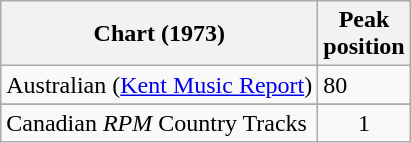<table class="wikitable sortable">
<tr>
<th align="left">Chart (1973)</th>
<th style="text-align:center;">Peak<br>position</th>
</tr>
<tr>
<td>Australian (<a href='#'>Kent Music Report</a>)</td>
<td>80</td>
</tr>
<tr>
</tr>
<tr>
<td align="left">Canadian <em>RPM</em> Country Tracks</td>
<td style="text-align:center;">1</td>
</tr>
</table>
